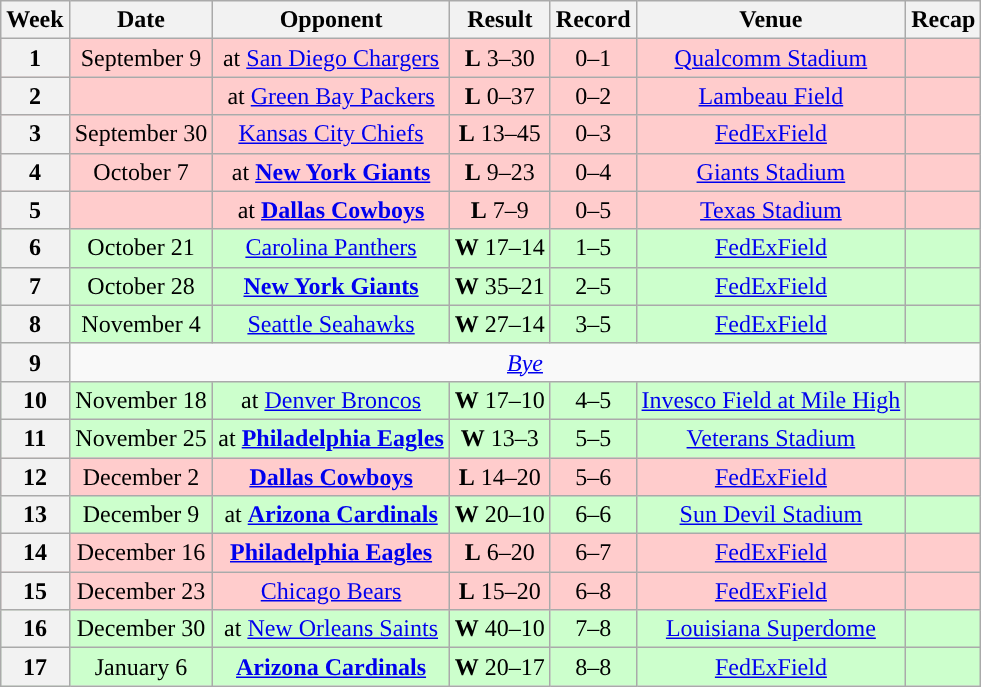<table class="wikitable" style="text-align:center">
<tr>
<th>Week</th>
<th>Date</th>
<th>Opponent</th>
<th>Result</th>
<th>Record</th>
<th>Venue</th>
<th>Recap</th>
</tr>
<tr style="background: #ffcccc;">
<th>1</th>
<td>September 9</td>
<td>at <a href='#'>San Diego Chargers</a></td>
<td><strong>L</strong> 3–30</td>
<td>0–1</td>
<td><a href='#'>Qualcomm Stadium</a></td>
<td></td>
</tr>
<tr style="background: #ffcccc;">
<th>2</th>
<td></td>
<td>at <a href='#'>Green Bay Packers</a></td>
<td><strong>L</strong> 0–37</td>
<td>0–2</td>
<td><a href='#'>Lambeau Field</a></td>
<td></td>
</tr>
<tr style="background: #ffcccc;">
<th>3</th>
<td>September 30</td>
<td><a href='#'>Kansas City Chiefs</a></td>
<td><strong>L</strong> 13–45</td>
<td>0–3</td>
<td><a href='#'>FedExField</a></td>
<td></td>
</tr>
<tr style="background: #ffcccc;">
<th>4</th>
<td>October 7</td>
<td>at <strong><a href='#'>New York Giants</a></strong></td>
<td><strong>L</strong> 9–23</td>
<td>0–4</td>
<td><a href='#'>Giants Stadium</a></td>
<td></td>
</tr>
<tr style="background: #ffcccc;">
<th>5</th>
<td></td>
<td>at <strong><a href='#'>Dallas Cowboys</a></strong></td>
<td><strong>L</strong> 7–9</td>
<td>0–5</td>
<td><a href='#'>Texas Stadium</a></td>
<td></td>
</tr>
<tr style="background: #ccffcc;">
<th>6</th>
<td>October 21</td>
<td><a href='#'>Carolina Panthers</a></td>
<td><strong>W</strong> 17–14</td>
<td>1–5</td>
<td><a href='#'>FedExField</a></td>
<td></td>
</tr>
<tr style="background: #ccffcc;">
<th>7</th>
<td>October 28</td>
<td><strong><a href='#'>New York Giants</a></strong></td>
<td><strong>W</strong> 35–21</td>
<td>2–5</td>
<td><a href='#'>FedExField</a></td>
<td></td>
</tr>
<tr style="background: #ccffcc;">
<th>8</th>
<td>November 4</td>
<td><a href='#'>Seattle Seahawks</a></td>
<td><strong>W</strong> 27–14</td>
<td>3–5</td>
<td><a href='#'>FedExField</a></td>
<td></td>
</tr>
<tr>
<th>9</th>
<td align="center" colspan="8"><em><a href='#'>Bye</a></em></td>
</tr>
<tr style="background: #ccffcc;">
<th>10</th>
<td>November 18</td>
<td>at <a href='#'>Denver Broncos</a></td>
<td><strong>W</strong> 17–10</td>
<td>4–5</td>
<td><a href='#'>Invesco Field at Mile High</a></td>
<td></td>
</tr>
<tr style="background: #ccffcc;">
<th>11</th>
<td>November 25</td>
<td>at <strong><a href='#'>Philadelphia Eagles</a></strong></td>
<td><strong>W</strong> 13–3</td>
<td>5–5</td>
<td><a href='#'>Veterans Stadium</a></td>
<td></td>
</tr>
<tr style="background: #ffcccc;">
<th>12</th>
<td>December 2</td>
<td><strong><a href='#'>Dallas Cowboys</a></strong></td>
<td><strong>L</strong> 14–20</td>
<td>5–6</td>
<td><a href='#'>FedExField</a></td>
<td></td>
</tr>
<tr style="background: #ccffcc;">
<th>13</th>
<td>December 9</td>
<td>at <strong><a href='#'>Arizona Cardinals</a></strong></td>
<td><strong>W</strong> 20–10</td>
<td>6–6</td>
<td><a href='#'>Sun Devil Stadium</a></td>
<td></td>
</tr>
<tr style="background: #ffcccc;">
<th>14</th>
<td>December 16</td>
<td><strong><a href='#'>Philadelphia Eagles</a></strong></td>
<td><strong>L</strong> 6–20</td>
<td>6–7</td>
<td><a href='#'>FedExField</a></td>
<td></td>
</tr>
<tr style="background: #ffcccc;">
<th>15</th>
<td>December 23</td>
<td><a href='#'>Chicago Bears</a></td>
<td><strong>L</strong> 15–20</td>
<td>6–8</td>
<td><a href='#'>FedExField</a></td>
<td></td>
</tr>
<tr style="background: #ccffcc;">
<th>16</th>
<td>December 30</td>
<td>at <a href='#'>New Orleans Saints</a></td>
<td><strong>W</strong> 40–10</td>
<td>7–8</td>
<td><a href='#'>Louisiana Superdome</a></td>
<td></td>
</tr>
<tr style="background: #ccffcc;">
<th>17</th>
<td>January 6</td>
<td><strong><a href='#'>Arizona Cardinals</a></strong></td>
<td><strong>W</strong> 20–17</td>
<td>8–8</td>
<td><a href='#'>FedExField</a></td>
<td></td>
</tr>
</table>
